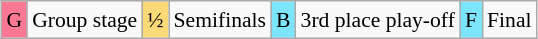<table class="wikitable" style="margin:0.5em auto; font-size:90%; line-height:1.25em;">
<tr>
<td bgcolor="#FA7894" align=center>G</td>
<td>Group stage</td>
<td bgcolor="#FAD978" align=center>½</td>
<td>Semifinals</td>
<td bgcolor="#7DE5FA" align=center>B</td>
<td>3rd place play-off</td>
<td bgcolor="#7DE5FA" align=center>F</td>
<td>Final</td>
</tr>
</table>
